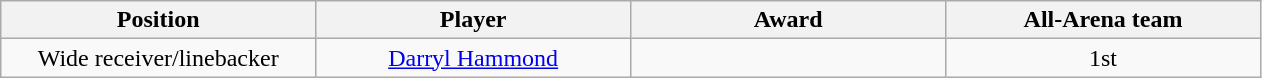<table class="wikitable sortable">
<tr>
<th bgcolor="#DDDDFF" width="20%">Position</th>
<th bgcolor="#DDDDFF" width="20%">Player</th>
<th bgcolor="#DDDDFF" width="20%">Award</th>
<th bgcolor="#DDDDFF" width="20%">All-Arena team</th>
</tr>
<tr align="center">
<td>Wide receiver/linebacker</td>
<td><a href='#'>Darryl Hammond</a></td>
<td></td>
<td>1st</td>
</tr>
</table>
